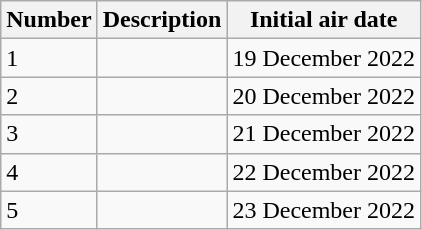<table class="wikitable">
<tr>
<th>Number</th>
<th>Description</th>
<th>Initial air date</th>
</tr>
<tr>
<td>1</td>
<td></td>
<td>19 December 2022</td>
</tr>
<tr>
<td>2</td>
<td></td>
<td>20 December 2022</td>
</tr>
<tr>
<td>3</td>
<td></td>
<td>21 December 2022</td>
</tr>
<tr>
<td>4</td>
<td></td>
<td>22 December 2022</td>
</tr>
<tr>
<td>5</td>
<td></td>
<td>23 December 2022</td>
</tr>
</table>
